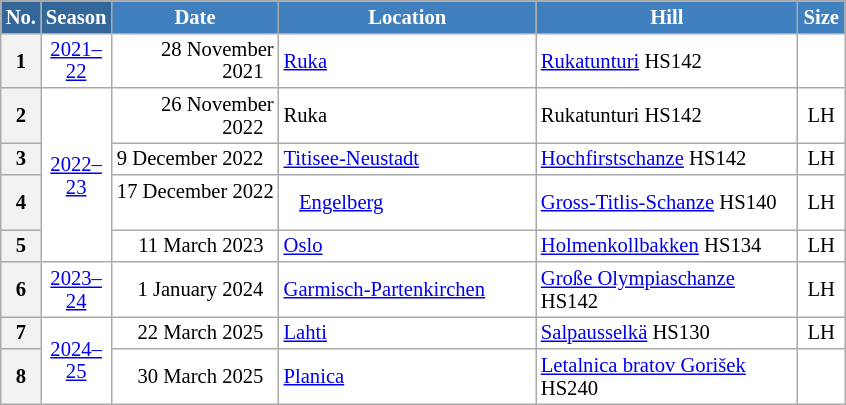<table class="wikitable sortable" style="font-size:86%; line-height:15px; text-align:left; border:grey solid 1px; border-collapse:collapse; background:#ffffff;">
<tr style="background:#efefef;">
<th style="background-color:#369; color:white; width:10px;">No.</th>
<th style="background-color:#369; color:white;  width:30px;">Season</th>
<th style="background-color:#4180be; color:white; width:105px;">Date</th>
<th style="background-color:#4180be; color:white; width:165px;">Location</th>
<th style="background-color:#4180be; color:white; width:168px;">Hill</th>
<th style="background-color:#4180be; color:white; width:25px;">Size</th>
</tr>
<tr>
<th scope="row" style="text-align:center;">1</th>
<td style="text-align:center;"><a href='#'>2021–22</a></td>
<td align=right>28 November 2021  </td>
<td> <a href='#'>Ruka</a></td>
<td><a href='#'>Rukatunturi</a> HS142</td>
<td align=center></td>
</tr>
<tr>
<th scope="row" style="text-align:center;">2</th>
<td style="text-align:center;" rowspan=4><a href='#'>2022–23</a></td>
<td align=right>26 November 2022  </td>
<td> Ruka</td>
<td>Rukatunturi HS142</td>
<td align=center>LH</td>
</tr>
<tr>
<th scope="row" style="text-align:center;">3</th>
<td align=right>9 December 2022  </td>
<td> <a href='#'>Titisee-Neustadt</a></td>
<td><a href='#'>Hochfirstschanze</a> HS142</td>
<td align=center>LH</td>
</tr>
<tr>
<th scope="row" style="text-align:center;">4</th>
<td align=right>17 December 2022  </td>
<td>   <a href='#'>Engelberg</a></td>
<td><a href='#'>Gross-Titlis-Schanze</a> HS140</td>
<td align=center>LH</td>
</tr>
<tr>
<th scope="row" style="text-align:center;">5</th>
<td align=right>11 March 2023  </td>
<td> <a href='#'>Oslo</a></td>
<td><a href='#'>Holmenkollbakken</a> HS134</td>
<td align=center>LH</td>
</tr>
<tr>
<th scope="row" style="text-align:center;">6</th>
<td style="text-align:center;"><a href='#'>2023–24</a></td>
<td align=right>1 January 2024  </td>
<td> <a href='#'>Garmisch-Partenkirchen</a></td>
<td><a href='#'>Große Olympiaschanze</a> HS142</td>
<td align=center>LH</td>
</tr>
<tr>
<th scope=row style="text-align:center;">7</th>
<td align=center rowspan=2><a href='#'>2024–25</a></td>
<td align=right>22 March 2025  </td>
<td> <a href='#'>Lahti</a></td>
<td><a href='#'>Salpausselkä</a> HS130</td>
<td align=center>LH</td>
</tr>
<tr>
<th scope=row style="text-align:center;">8</th>
<td align=right>30 March 2025  </td>
<td> <a href='#'>Planica</a></td>
<td><a href='#'>Letalnica bratov Gorišek</a> HS240</td>
<td align=center></td>
</tr>
</table>
